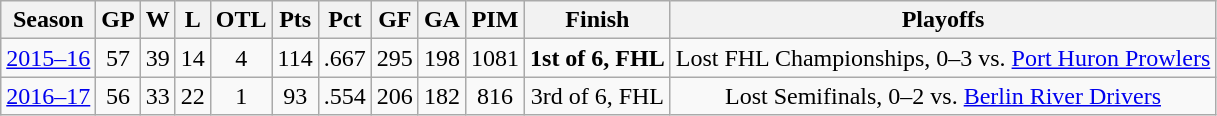<table class="wikitable" style="text-align:center">
<tr>
<th>Season</th>
<th>GP</th>
<th>W</th>
<th>L</th>
<th>OTL</th>
<th>Pts</th>
<th>Pct</th>
<th>GF</th>
<th>GA</th>
<th>PIM</th>
<th>Finish</th>
<th>Playoffs</th>
</tr>
<tr>
<td><a href='#'>2015–16</a></td>
<td>57</td>
<td>39</td>
<td>14</td>
<td>4</td>
<td>114</td>
<td>.667</td>
<td>295</td>
<td>198</td>
<td>1081</td>
<td><strong>1st of 6, FHL</strong></td>
<td>Lost FHL Championships, 0–3 vs. <a href='#'>Port Huron Prowlers</a></td>
</tr>
<tr>
<td><a href='#'>2016–17</a></td>
<td>56</td>
<td>33</td>
<td>22</td>
<td>1</td>
<td>93</td>
<td>.554</td>
<td>206</td>
<td>182</td>
<td>816</td>
<td>3rd of 6, FHL</td>
<td>Lost Semifinals, 0–2 vs. <a href='#'>Berlin River Drivers</a></td>
</tr>
</table>
